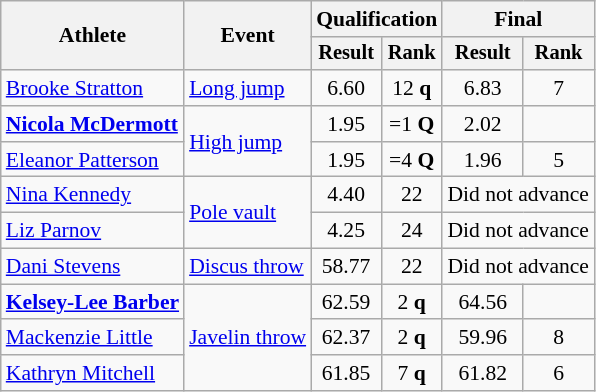<table class=wikitable style=font-size:90%;text-align:center>
<tr>
<th rowspan=2>Athlete</th>
<th rowspan=2>Event</th>
<th colspan=2>Qualification</th>
<th colspan=2>Final</th>
</tr>
<tr style=font-size:95%>
<th>Result</th>
<th>Rank</th>
<th>Result</th>
<th>Rank</th>
</tr>
<tr>
<td align=left><a href='#'>Brooke Stratton</a></td>
<td align=left><a href='#'>Long jump</a></td>
<td>6.60</td>
<td>12 <strong>q</strong></td>
<td>6.83</td>
<td>7</td>
</tr>
<tr>
<td align=left><strong><a href='#'>Nicola McDermott</a></strong></td>
<td align=left rowspan=2><a href='#'>High jump</a></td>
<td>1.95</td>
<td>=1 <strong>Q</strong></td>
<td>2.02 <strong></strong></td>
<td></td>
</tr>
<tr>
<td align=left><a href='#'>Eleanor Patterson</a></td>
<td>1.95</td>
<td>=4 <strong>Q</strong></td>
<td>1.96</td>
<td>5</td>
</tr>
<tr>
<td align=left><a href='#'>Nina Kennedy</a></td>
<td align=left rowspan=2><a href='#'>Pole vault</a></td>
<td>4.40</td>
<td>22</td>
<td colspan=2>Did not advance</td>
</tr>
<tr>
<td align=left><a href='#'>Liz Parnov</a></td>
<td>4.25</td>
<td>24</td>
<td colspan=2>Did not advance</td>
</tr>
<tr>
<td align=left><a href='#'>Dani Stevens</a></td>
<td align=left><a href='#'>Discus throw</a></td>
<td>58.77</td>
<td>22</td>
<td colspan=2>Did not advance</td>
</tr>
<tr>
<td align=left><strong><a href='#'>Kelsey-Lee Barber</a></strong></td>
<td align=left rowspan=3><a href='#'>Javelin throw</a></td>
<td>62.59 <strong></strong></td>
<td>2 <strong>q</strong></td>
<td>64.56 <strong></strong></td>
<td></td>
</tr>
<tr>
<td align=left><a href='#'>Mackenzie Little</a></td>
<td>62.37 <strong></strong></td>
<td>2 <strong>q</strong></td>
<td>59.96</td>
<td>8</td>
</tr>
<tr>
<td align=left><a href='#'>Kathryn Mitchell</a></td>
<td>61.85</td>
<td>7 <strong>q</strong></td>
<td>61.82</td>
<td>6</td>
</tr>
</table>
